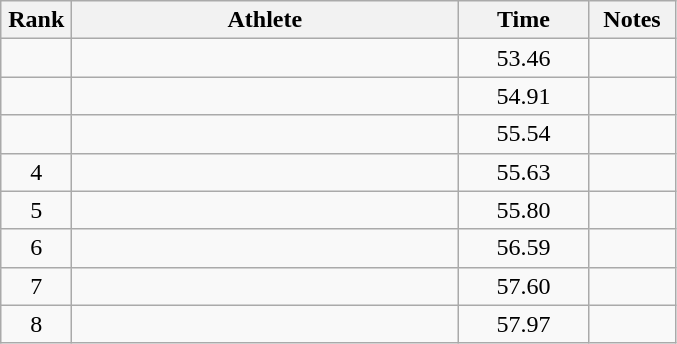<table class="wikitable sortable" style="text-align:center">
<tr>
<th width=40>Rank</th>
<th width=250>Athlete</th>
<th width=80>Time</th>
<th width=50>Notes</th>
</tr>
<tr>
<td></td>
<td align=left></td>
<td>53.46</td>
<td></td>
</tr>
<tr>
<td></td>
<td align=left></td>
<td>54.91</td>
<td></td>
</tr>
<tr>
<td></td>
<td align=left></td>
<td>55.54</td>
<td></td>
</tr>
<tr>
<td>4</td>
<td align=left></td>
<td>55.63</td>
<td></td>
</tr>
<tr>
<td>5</td>
<td align=left></td>
<td>55.80</td>
<td></td>
</tr>
<tr>
<td>6</td>
<td align=left></td>
<td>56.59</td>
<td></td>
</tr>
<tr>
<td>7</td>
<td align=left></td>
<td>57.60</td>
<td></td>
</tr>
<tr>
<td>8</td>
<td align=left></td>
<td>57.97</td>
<td></td>
</tr>
</table>
